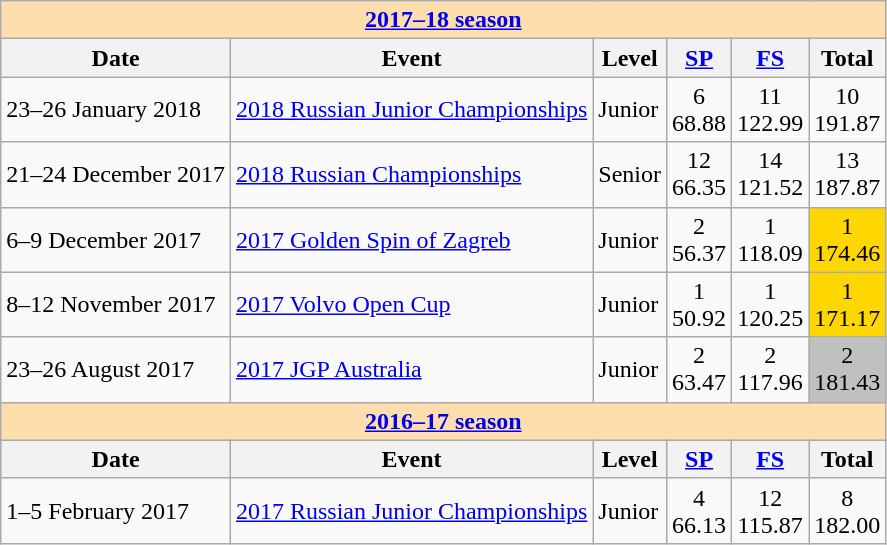<table class="wikitable">
<tr>
<td style="background-color: #ffdead; " colspan=6 align=center><a href='#'><strong>2017–18 season</strong></a></td>
</tr>
<tr>
<th>Date</th>
<th>Event</th>
<th>Level</th>
<th><a href='#'>SP</a></th>
<th><a href='#'>FS</a></th>
<th>Total</th>
</tr>
<tr>
<td>23–26 January 2018</td>
<td><a href='#'>2018 Russian Junior Championships</a></td>
<td>Junior</td>
<td align=center>6 <br> 68.88</td>
<td align=center>11 <br> 122.99</td>
<td align=center>10 <br> 191.87</td>
</tr>
<tr>
<td>21–24 December 2017</td>
<td><a href='#'>2018 Russian Championships</a></td>
<td>Senior</td>
<td align=center>12 <br> 66.35</td>
<td align=center>14 <br> 121.52</td>
<td align=center>13 <br> 187.87</td>
</tr>
<tr>
<td>6–9 December 2017</td>
<td><a href='#'>2017 Golden Spin of Zagreb</a></td>
<td>Junior</td>
<td align=center>2 <br> 56.37</td>
<td align=center>1 <br> 118.09</td>
<td align=center bgcolor=gold>1 <br> 174.46</td>
</tr>
<tr>
<td>8–12 November 2017</td>
<td><a href='#'>2017 Volvo Open Cup</a></td>
<td>Junior</td>
<td align=center>1 <br> 50.92</td>
<td align=center>1 <br> 120.25</td>
<td align=center bgcolor=gold>1 <br> 171.17</td>
</tr>
<tr>
<td>23–26 August 2017</td>
<td><a href='#'>2017 JGP Australia</a></td>
<td>Junior</td>
<td align=center>2 <br> 63.47</td>
<td align=center>2 <br> 117.96</td>
<td align=center bgcolor=silver>2 <br> 181.43</td>
</tr>
<tr>
<td style="background-color: #ffdead; " colspan=6 align=center><a href='#'><strong>2016–17 season</strong></a></td>
</tr>
<tr>
<th>Date</th>
<th>Event</th>
<th>Level</th>
<th><a href='#'>SP</a></th>
<th><a href='#'>FS</a></th>
<th>Total</th>
</tr>
<tr>
<td>1–5 February 2017</td>
<td><a href='#'>2017 Russian Junior Championships</a></td>
<td>Junior</td>
<td align=center>4 <br> 66.13</td>
<td align=center>12 <br> 115.87</td>
<td align=center>8 <br> 182.00</td>
</tr>
</table>
